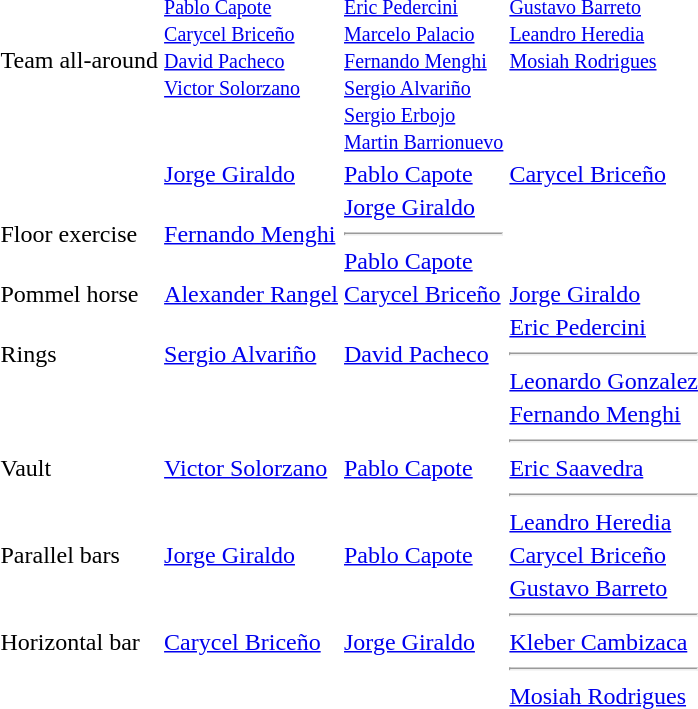<table>
<tr>
<td>Team all-around <br></td>
<td><br><small><a href='#'>Pablo Capote</a> <br> <a href='#'>Carycel Briceño</a> <br> <a href='#'>David Pacheco</a> <br> <a href='#'>Victor Solorzano</a> <br> <br> <br> </small></td>
<td><br><small><a href='#'>Eric Pedercini</a> <br> <a href='#'>Marcelo Palacio</a> <br> <a href='#'>Fernando Menghi</a> <br> <a href='#'>Sergio Alvariño</a> <br> <a href='#'>Sergio Erbojo</a> <br> <a href='#'>Martin Barrionuevo</a> </small></td>
<td><br><small><a href='#'>Gustavo Barreto</a> <br> <a href='#'>Leandro Heredia</a> <br> <a href='#'>Mosiah Rodrigues</a> <br> <br> <br> <br> </small></td>
</tr>
<tr>
<td> <br></td>
<td><a href='#'>Jorge Giraldo</a><br></td>
<td><a href='#'>Pablo Capote</a><br></td>
<td><a href='#'>Carycel Briceño</a><br></td>
</tr>
<tr>
<td>Floor exercise <br></td>
<td><a href='#'>Fernando Menghi</a><br></td>
<td><a href='#'>Jorge Giraldo</a><br><hr><a href='#'>Pablo Capote</a><br></td>
<td></td>
</tr>
<tr>
<td>Pommel horse <br></td>
<td><a href='#'>Alexander Rangel</a><br></td>
<td><a href='#'>Carycel Briceño</a><br></td>
<td><a href='#'>Jorge Giraldo</a><br></td>
</tr>
<tr>
<td>Rings <br></td>
<td><a href='#'>Sergio Alvariño</a><br></td>
<td><a href='#'>David Pacheco</a><br></td>
<td><a href='#'>Eric Pedercini</a><br><hr><a href='#'>Leonardo Gonzalez</a><br></td>
</tr>
<tr>
<td>Vault <br></td>
<td><a href='#'>Victor Solorzano</a><br></td>
<td><a href='#'>Pablo Capote</a><br></td>
<td><a href='#'>Fernando Menghi</a><br><hr><a href='#'>Eric Saavedra</a><br><hr><a href='#'>Leandro Heredia</a><br></td>
</tr>
<tr>
<td>Parallel bars <br></td>
<td><a href='#'>Jorge Giraldo</a><br></td>
<td><a href='#'>Pablo Capote</a><br></td>
<td><a href='#'>Carycel Briceño</a><br></td>
</tr>
<tr>
<td>Horizontal bar <br></td>
<td><a href='#'>Carycel Briceño</a><br></td>
<td><a href='#'>Jorge Giraldo</a><br></td>
<td><a href='#'>Gustavo Barreto</a><br><hr><a href='#'>Kleber Cambizaca</a><br><hr><a href='#'>Mosiah Rodrigues</a><br></td>
</tr>
</table>
